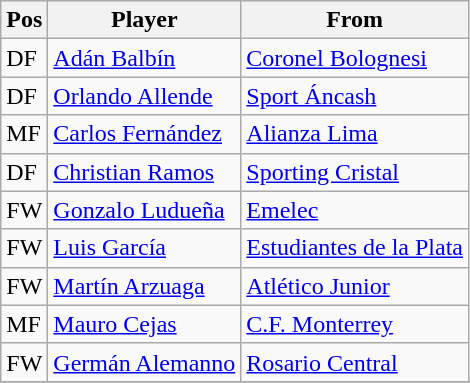<table class="wikitable">
<tr>
<th>Pos</th>
<th>Player</th>
<th>From</th>
</tr>
<tr>
<td>DF</td>
<td> <a href='#'>Adán Balbín</a></td>
<td> <a href='#'>Coronel Bolognesi</a></td>
</tr>
<tr>
<td>DF</td>
<td> <a href='#'>Orlando Allende</a></td>
<td> <a href='#'>Sport Áncash</a></td>
</tr>
<tr>
<td>MF</td>
<td> <a href='#'>Carlos Fernández</a></td>
<td> <a href='#'>Alianza Lima</a></td>
</tr>
<tr>
<td>DF</td>
<td> <a href='#'>Christian Ramos</a></td>
<td> <a href='#'>Sporting Cristal</a></td>
</tr>
<tr>
<td>FW</td>
<td> <a href='#'>Gonzalo Ludueña</a></td>
<td> <a href='#'>Emelec</a></td>
</tr>
<tr>
<td>FW</td>
<td> <a href='#'>Luis García</a></td>
<td> <a href='#'>Estudiantes de la Plata</a></td>
</tr>
<tr>
<td>FW</td>
<td> <a href='#'>Martín Arzuaga</a></td>
<td> <a href='#'>Atlético Junior</a></td>
</tr>
<tr>
<td>MF</td>
<td> <a href='#'>Mauro Cejas</a></td>
<td> <a href='#'>C.F. Monterrey</a></td>
</tr>
<tr>
<td>FW</td>
<td> <a href='#'>Germán Alemanno</a></td>
<td> <a href='#'>Rosario Central</a></td>
</tr>
<tr>
</tr>
</table>
